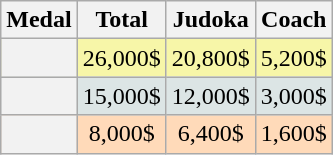<table class=wikitable style="text-align:center;">
<tr>
<th>Medal</th>
<th>Total</th>
<th>Judoka</th>
<th>Coach</th>
</tr>
<tr bgcolor=F7F6A8>
<th></th>
<td>26,000$</td>
<td>20,800$</td>
<td>5,200$</td>
</tr>
<tr bgcolor=DCE5E5>
<th></th>
<td>15,000$</td>
<td>12,000$</td>
<td>3,000$</td>
</tr>
<tr bgcolor=FFDAB9>
<th></th>
<td>8,000$</td>
<td>6,400$</td>
<td>1,600$</td>
</tr>
</table>
